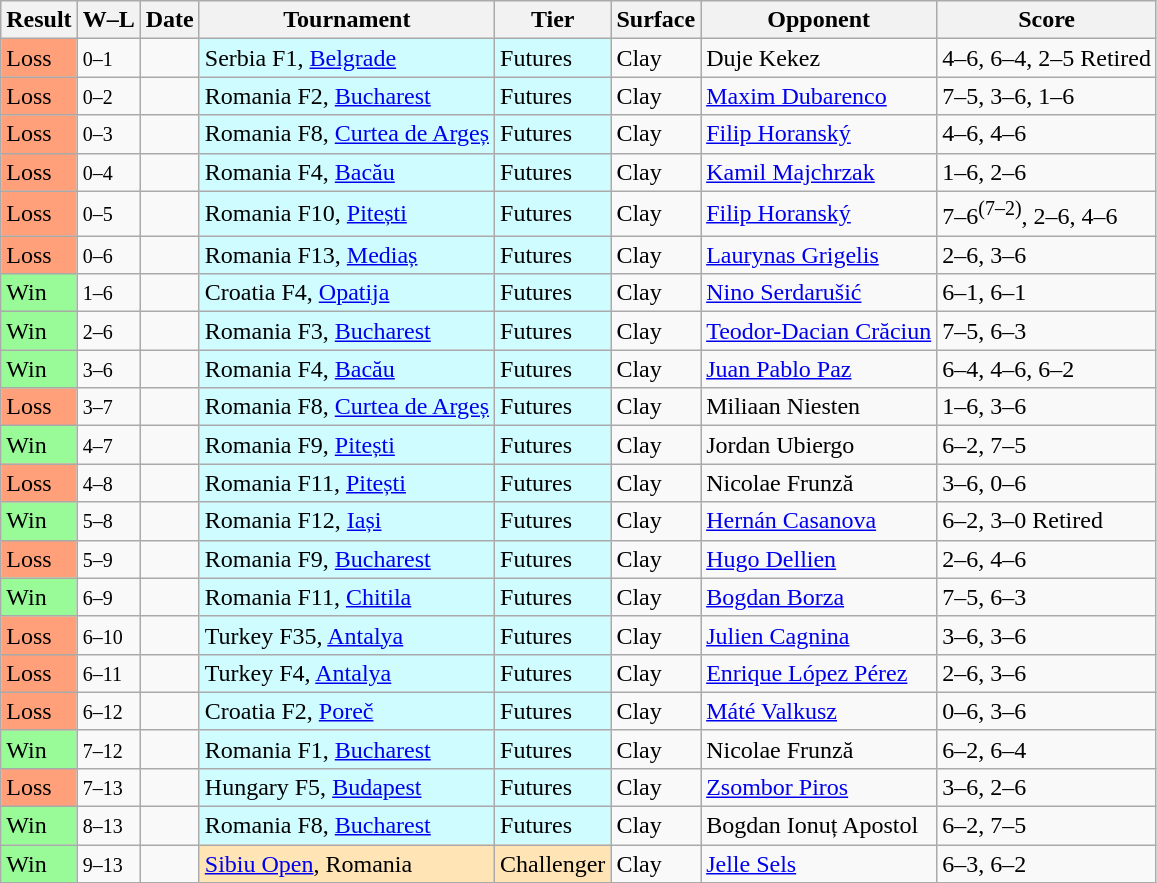<table class="sortable wikitable">
<tr>
<th>Result</th>
<th class="unsortable">W–L</th>
<th>Date</th>
<th>Tournament</th>
<th>Tier</th>
<th>Surface</th>
<th>Opponent</th>
<th class="unsortable">Score</th>
</tr>
<tr>
<td style="background:#ffa07a;">Loss</td>
<td><small>0–1</small></td>
<td></td>
<td style="background:#cffcff;">Serbia F1, <a href='#'>Belgrade</a></td>
<td style="background:#cffcff;">Futures</td>
<td>Clay</td>
<td> Duje Kekez</td>
<td>4–6, 6–4, 2–5 Retired</td>
</tr>
<tr>
<td style="background:#ffa07a;">Loss</td>
<td><small>0–2</small></td>
<td></td>
<td style="background:#cffcff;">Romania F2, <a href='#'>Bucharest</a></td>
<td style="background:#cffcff;">Futures</td>
<td>Clay</td>
<td> <a href='#'>Maxim Dubarenco</a></td>
<td>7–5, 3–6, 1–6</td>
</tr>
<tr>
<td style="background:#ffa07a;">Loss</td>
<td><small>0–3</small></td>
<td></td>
<td style="background:#cffcff;">Romania F8, <a href='#'>Curtea de Argeș</a></td>
<td style="background:#cffcff;">Futures</td>
<td>Clay</td>
<td> <a href='#'>Filip Horanský</a></td>
<td>4–6, 4–6</td>
</tr>
<tr>
<td style="background:#ffa07a;">Loss</td>
<td><small>0–4</small></td>
<td></td>
<td style="background:#cffcff;">Romania F4, <a href='#'>Bacău</a></td>
<td style="background:#cffcff;">Futures</td>
<td>Clay</td>
<td> <a href='#'>Kamil Majchrzak</a></td>
<td>1–6, 2–6</td>
</tr>
<tr>
<td style="background:#ffa07a;">Loss</td>
<td><small>0–5</small></td>
<td></td>
<td style="background:#cffcff;">Romania F10, <a href='#'>Pitești</a></td>
<td style="background:#cffcff;">Futures</td>
<td>Clay</td>
<td> <a href='#'>Filip Horanský</a></td>
<td>7–6<sup>(7–2)</sup>, 2–6, 4–6</td>
</tr>
<tr>
<td style="background:#ffa07a;">Loss</td>
<td><small>0–6</small></td>
<td></td>
<td style="background:#cffcff;">Romania F13, <a href='#'>Mediaș</a></td>
<td style="background:#cffcff;">Futures</td>
<td>Clay</td>
<td> <a href='#'>Laurynas Grigelis</a></td>
<td>2–6, 3–6</td>
</tr>
<tr>
<td style="background:#98fb98;">Win</td>
<td><small>1–6</small></td>
<td></td>
<td style="background:#cffcff;">Croatia F4, <a href='#'>Opatija</a></td>
<td style="background:#cffcff;">Futures</td>
<td>Clay</td>
<td> <a href='#'>Nino Serdarušić</a></td>
<td>6–1, 6–1</td>
</tr>
<tr>
<td style="background:#98fb98;">Win</td>
<td><small>2–6</small></td>
<td></td>
<td style="background:#cffcff;">Romania F3, <a href='#'>Bucharest</a></td>
<td style="background:#cffcff;">Futures</td>
<td>Clay</td>
<td> <a href='#'>Teodor-Dacian Crăciun</a></td>
<td>7–5, 6–3</td>
</tr>
<tr>
<td style="background:#98fb98;">Win</td>
<td><small>3–6</small></td>
<td></td>
<td style="background:#cffcff;">Romania F4, <a href='#'>Bacău</a></td>
<td style="background:#cffcff;">Futures</td>
<td>Clay</td>
<td> <a href='#'>Juan Pablo Paz</a></td>
<td>6–4, 4–6, 6–2</td>
</tr>
<tr>
<td style="background:#ffa07a;">Loss</td>
<td><small>3–7</small></td>
<td></td>
<td style="background:#cffcff;">Romania F8, <a href='#'>Curtea de Argeș</a></td>
<td style="background:#cffcff;">Futures</td>
<td>Clay</td>
<td> Miliaan Niesten</td>
<td>1–6, 3–6</td>
</tr>
<tr>
<td style="background:#98fb98;">Win</td>
<td><small>4–7</small></td>
<td></td>
<td style="background:#cffcff;">Romania F9, <a href='#'>Pitești</a></td>
<td style="background:#cffcff;">Futures</td>
<td>Clay</td>
<td> Jordan Ubiergo</td>
<td>6–2, 7–5</td>
</tr>
<tr>
<td style="background:#ffa07a;">Loss</td>
<td><small>4–8</small></td>
<td></td>
<td style="background:#cffcff;">Romania F11, <a href='#'>Pitești</a></td>
<td style="background:#cffcff;">Futures</td>
<td>Clay</td>
<td> Nicolae Frunză</td>
<td>3–6, 0–6</td>
</tr>
<tr>
<td style="background:#98fb98;">Win</td>
<td><small>5–8</small></td>
<td></td>
<td style="background:#cffcff;">Romania F12, <a href='#'>Iași</a></td>
<td style="background:#cffcff;">Futures</td>
<td>Clay</td>
<td> <a href='#'>Hernán Casanova</a></td>
<td>6–2, 3–0 Retired</td>
</tr>
<tr>
<td style="background:#ffa07a;">Loss</td>
<td><small>5–9</small></td>
<td></td>
<td style="background:#cffcff;">Romania F9, <a href='#'>Bucharest</a></td>
<td style="background:#cffcff;">Futures</td>
<td>Clay</td>
<td> <a href='#'>Hugo Dellien</a></td>
<td>2–6, 4–6</td>
</tr>
<tr>
<td style="background:#98fb98;">Win</td>
<td><small>6–9</small></td>
<td></td>
<td style="background:#cffcff;">Romania F11, <a href='#'>Chitila</a></td>
<td style="background:#cffcff;">Futures</td>
<td>Clay</td>
<td> <a href='#'>Bogdan Borza</a></td>
<td>7–5, 6–3</td>
</tr>
<tr>
<td style="background:#ffa07a;">Loss</td>
<td><small>6–10</small></td>
<td></td>
<td style="background:#cffcff;">Turkey F35, <a href='#'>Antalya</a></td>
<td style="background:#cffcff;">Futures</td>
<td>Clay</td>
<td> <a href='#'>Julien Cagnina</a></td>
<td>3–6, 3–6</td>
</tr>
<tr>
<td style="background:#ffa07a;">Loss</td>
<td><small>6–11</small></td>
<td></td>
<td style="background:#cffcff;">Turkey F4, <a href='#'>Antalya</a></td>
<td style="background:#cffcff;">Futures</td>
<td>Clay</td>
<td> <a href='#'>Enrique López Pérez</a></td>
<td>2–6, 3–6</td>
</tr>
<tr>
<td style="background:#ffa07a;">Loss</td>
<td><small>6–12</small></td>
<td></td>
<td style="background:#cffcff;">Croatia F2, <a href='#'>Poreč</a></td>
<td style="background:#cffcff;">Futures</td>
<td>Clay</td>
<td> <a href='#'>Máté Valkusz</a></td>
<td>0–6, 3–6</td>
</tr>
<tr>
<td style="background:#98fb98;">Win</td>
<td><small>7–12</small></td>
<td></td>
<td style="background:#cffcff;">Romania F1, <a href='#'>Bucharest</a></td>
<td style="background:#cffcff;">Futures</td>
<td>Clay</td>
<td> Nicolae Frunză</td>
<td>6–2, 6–4</td>
</tr>
<tr>
<td style="background:#ffa07a;">Loss</td>
<td><small>7–13</small></td>
<td></td>
<td style="background:#cffcff;">Hungary F5, <a href='#'>Budapest</a></td>
<td style="background:#cffcff;">Futures</td>
<td>Clay</td>
<td> <a href='#'>Zsombor Piros</a></td>
<td>3–6, 2–6</td>
</tr>
<tr>
<td style="background:#98fb98;">Win</td>
<td><small>8–13</small></td>
<td></td>
<td style="background:#cffcff;">Romania F8, <a href='#'>Bucharest</a></td>
<td style="background:#cffcff;">Futures</td>
<td>Clay</td>
<td> Bogdan Ionuț Apostol</td>
<td>6–2, 7–5</td>
</tr>
<tr>
<td style="background:#98fb98;">Win</td>
<td><small>9–13</small></td>
<td></td>
<td style="background:moccasin;"><a href='#'>Sibiu Open</a>, Romania</td>
<td style="background:moccasin;">Challenger</td>
<td>Clay</td>
<td> <a href='#'>Jelle Sels</a></td>
<td>6–3, 6–2</td>
</tr>
</table>
